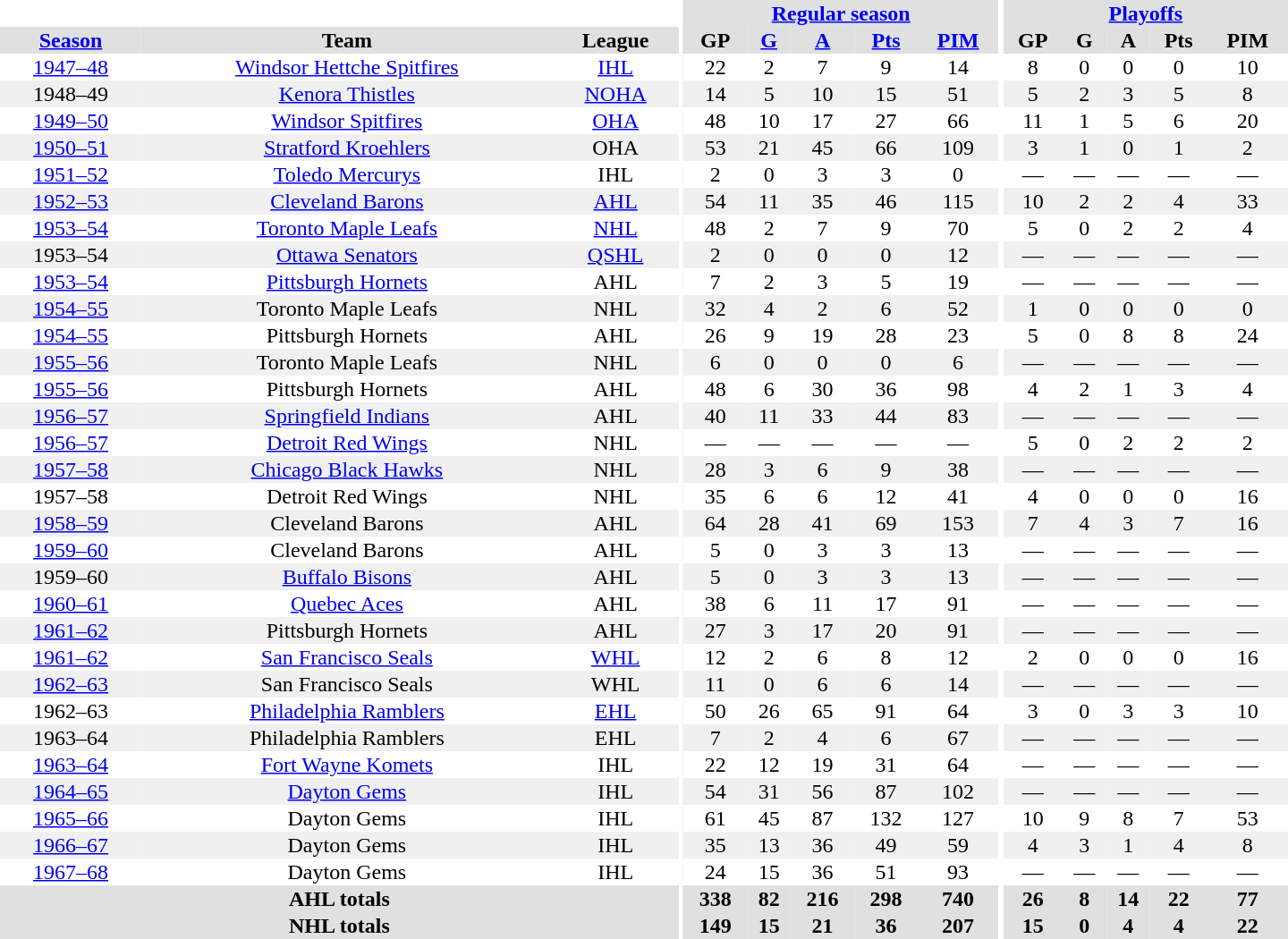<table border="0" cellpadding="1" cellspacing="0" style="text-align:center; width:60em">
<tr bgcolor="#e0e0e0">
<th colspan="3" bgcolor="#ffffff"></th>
<th rowspan="100" bgcolor="#ffffff"></th>
<th colspan="5"><a href='#'>Regular season</a></th>
<th rowspan="100" bgcolor="#ffffff"></th>
<th colspan="5"><a href='#'>Playoffs</a></th>
</tr>
<tr bgcolor="#e0e0e0">
<th><a href='#'>Season</a></th>
<th>Team</th>
<th>League</th>
<th>GP</th>
<th><a href='#'>G</a></th>
<th><a href='#'>A</a></th>
<th><a href='#'>Pts</a></th>
<th><a href='#'>PIM</a></th>
<th>GP</th>
<th>G</th>
<th>A</th>
<th>Pts</th>
<th>PIM</th>
</tr>
<tr>
<td><a href='#'>1947–48</a></td>
<td><a href='#'>Windsor Hettche Spitfires</a></td>
<td><a href='#'>IHL</a></td>
<td>22</td>
<td>2</td>
<td>7</td>
<td>9</td>
<td>14</td>
<td>8</td>
<td>0</td>
<td>0</td>
<td>0</td>
<td>10</td>
</tr>
<tr bgcolor="#f0f0f0">
<td>1948–49</td>
<td><a href='#'>Kenora Thistles</a></td>
<td><a href='#'>NOHA</a></td>
<td>14</td>
<td>5</td>
<td>10</td>
<td>15</td>
<td>51</td>
<td>5</td>
<td>2</td>
<td>3</td>
<td>5</td>
<td>8</td>
</tr>
<tr>
<td><a href='#'>1949–50</a></td>
<td><a href='#'>Windsor Spitfires</a></td>
<td><a href='#'>OHA</a></td>
<td>48</td>
<td>10</td>
<td>17</td>
<td>27</td>
<td>66</td>
<td>11</td>
<td>1</td>
<td>5</td>
<td>6</td>
<td>20</td>
</tr>
<tr bgcolor="#f0f0f0">
<td><a href='#'>1950–51</a></td>
<td><a href='#'>Stratford Kroehlers</a></td>
<td>OHA</td>
<td>53</td>
<td>21</td>
<td>45</td>
<td>66</td>
<td>109</td>
<td>3</td>
<td>1</td>
<td>0</td>
<td>1</td>
<td>2</td>
</tr>
<tr>
<td><a href='#'>1951–52</a></td>
<td><a href='#'>Toledo Mercurys</a></td>
<td>IHL</td>
<td>2</td>
<td>0</td>
<td>3</td>
<td>3</td>
<td>0</td>
<td>—</td>
<td>—</td>
<td>—</td>
<td>—</td>
<td>—</td>
</tr>
<tr bgcolor="#f0f0f0">
<td><a href='#'>1952–53</a></td>
<td><a href='#'>Cleveland Barons</a></td>
<td><a href='#'>AHL</a></td>
<td>54</td>
<td>11</td>
<td>35</td>
<td>46</td>
<td>115</td>
<td>10</td>
<td>2</td>
<td>2</td>
<td>4</td>
<td>33</td>
</tr>
<tr>
<td><a href='#'>1953–54</a></td>
<td><a href='#'>Toronto Maple Leafs</a></td>
<td><a href='#'>NHL</a></td>
<td>48</td>
<td>2</td>
<td>7</td>
<td>9</td>
<td>70</td>
<td>5</td>
<td>0</td>
<td>2</td>
<td>2</td>
<td>4</td>
</tr>
<tr bgcolor="#f0f0f0">
<td>1953–54</td>
<td><a href='#'>Ottawa Senators</a></td>
<td><a href='#'>QSHL</a></td>
<td>2</td>
<td>0</td>
<td>0</td>
<td>0</td>
<td>12</td>
<td>—</td>
<td>—</td>
<td>—</td>
<td>—</td>
<td>—</td>
</tr>
<tr>
<td><a href='#'>1953–54</a></td>
<td><a href='#'>Pittsburgh Hornets</a></td>
<td>AHL</td>
<td>7</td>
<td>2</td>
<td>3</td>
<td>5</td>
<td>19</td>
<td>—</td>
<td>—</td>
<td>—</td>
<td>—</td>
<td>—</td>
</tr>
<tr bgcolor="#f0f0f0">
<td><a href='#'>1954–55</a></td>
<td>Toronto Maple Leafs</td>
<td>NHL</td>
<td>32</td>
<td>4</td>
<td>2</td>
<td>6</td>
<td>52</td>
<td>1</td>
<td>0</td>
<td>0</td>
<td>0</td>
<td>0</td>
</tr>
<tr>
<td><a href='#'>1954–55</a></td>
<td>Pittsburgh Hornets</td>
<td>AHL</td>
<td>26</td>
<td>9</td>
<td>19</td>
<td>28</td>
<td>23</td>
<td>5</td>
<td>0</td>
<td>8</td>
<td>8</td>
<td>24</td>
</tr>
<tr bgcolor="#f0f0f0">
<td><a href='#'>1955–56</a></td>
<td>Toronto Maple Leafs</td>
<td>NHL</td>
<td>6</td>
<td>0</td>
<td>0</td>
<td>0</td>
<td>6</td>
<td>—</td>
<td>—</td>
<td>—</td>
<td>—</td>
<td>—</td>
</tr>
<tr>
<td><a href='#'>1955–56</a></td>
<td>Pittsburgh Hornets</td>
<td>AHL</td>
<td>48</td>
<td>6</td>
<td>30</td>
<td>36</td>
<td>98</td>
<td>4</td>
<td>2</td>
<td>1</td>
<td>3</td>
<td>4</td>
</tr>
<tr bgcolor="#f0f0f0">
<td><a href='#'>1956–57</a></td>
<td><a href='#'>Springfield Indians</a></td>
<td>AHL</td>
<td>40</td>
<td>11</td>
<td>33</td>
<td>44</td>
<td>83</td>
<td>—</td>
<td>—</td>
<td>—</td>
<td>—</td>
<td>—</td>
</tr>
<tr>
<td><a href='#'>1956–57</a></td>
<td><a href='#'>Detroit Red Wings</a></td>
<td>NHL</td>
<td>—</td>
<td>—</td>
<td>—</td>
<td>—</td>
<td>—</td>
<td>5</td>
<td>0</td>
<td>2</td>
<td>2</td>
<td>2</td>
</tr>
<tr bgcolor="#f0f0f0">
<td><a href='#'>1957–58</a></td>
<td><a href='#'>Chicago Black Hawks</a></td>
<td>NHL</td>
<td>28</td>
<td>3</td>
<td>6</td>
<td>9</td>
<td>38</td>
<td>—</td>
<td>—</td>
<td>—</td>
<td>—</td>
<td>—</td>
</tr>
<tr>
<td>1957–58</td>
<td>Detroit Red Wings</td>
<td>NHL</td>
<td>35</td>
<td>6</td>
<td>6</td>
<td>12</td>
<td>41</td>
<td>4</td>
<td>0</td>
<td>0</td>
<td>0</td>
<td>16</td>
</tr>
<tr bgcolor="#f0f0f0">
<td><a href='#'>1958–59</a></td>
<td>Cleveland Barons</td>
<td>AHL</td>
<td>64</td>
<td>28</td>
<td>41</td>
<td>69</td>
<td>153</td>
<td>7</td>
<td>4</td>
<td>3</td>
<td>7</td>
<td>16</td>
</tr>
<tr>
<td><a href='#'>1959–60</a></td>
<td>Cleveland Barons</td>
<td>AHL</td>
<td>5</td>
<td>0</td>
<td>3</td>
<td>3</td>
<td>13</td>
<td>—</td>
<td>—</td>
<td>—</td>
<td>—</td>
<td>—</td>
</tr>
<tr bgcolor="#f0f0f0">
<td>1959–60</td>
<td><a href='#'>Buffalo Bisons</a></td>
<td>AHL</td>
<td>5</td>
<td>0</td>
<td>3</td>
<td>3</td>
<td>13</td>
<td>—</td>
<td>—</td>
<td>—</td>
<td>—</td>
<td>—</td>
</tr>
<tr>
<td><a href='#'>1960–61</a></td>
<td><a href='#'>Quebec Aces</a></td>
<td>AHL</td>
<td>38</td>
<td>6</td>
<td>11</td>
<td>17</td>
<td>91</td>
<td>—</td>
<td>—</td>
<td>—</td>
<td>—</td>
<td>—</td>
</tr>
<tr bgcolor="#f0f0f0">
<td><a href='#'>1961–62</a></td>
<td>Pittsburgh Hornets</td>
<td>AHL</td>
<td>27</td>
<td>3</td>
<td>17</td>
<td>20</td>
<td>91</td>
<td>—</td>
<td>—</td>
<td>—</td>
<td>—</td>
<td>—</td>
</tr>
<tr>
<td><a href='#'>1961–62</a></td>
<td><a href='#'>San Francisco Seals</a></td>
<td><a href='#'>WHL</a></td>
<td>12</td>
<td>2</td>
<td>6</td>
<td>8</td>
<td>12</td>
<td>2</td>
<td>0</td>
<td>0</td>
<td>0</td>
<td>16</td>
</tr>
<tr bgcolor="#f0f0f0">
<td><a href='#'>1962–63</a></td>
<td>San Francisco Seals</td>
<td>WHL</td>
<td>11</td>
<td>0</td>
<td>6</td>
<td>6</td>
<td>14</td>
<td>—</td>
<td>—</td>
<td>—</td>
<td>—</td>
<td>—</td>
</tr>
<tr>
<td>1962–63</td>
<td><a href='#'>Philadelphia Ramblers</a></td>
<td><a href='#'>EHL</a></td>
<td>50</td>
<td>26</td>
<td>65</td>
<td>91</td>
<td>64</td>
<td>3</td>
<td>0</td>
<td>3</td>
<td>3</td>
<td>10</td>
</tr>
<tr bgcolor="#f0f0f0">
<td>1963–64</td>
<td>Philadelphia Ramblers</td>
<td>EHL</td>
<td>7</td>
<td>2</td>
<td>4</td>
<td>6</td>
<td>67</td>
<td>—</td>
<td>—</td>
<td>—</td>
<td>—</td>
<td>—</td>
</tr>
<tr>
<td><a href='#'>1963–64</a></td>
<td><a href='#'>Fort Wayne Komets</a></td>
<td>IHL</td>
<td>22</td>
<td>12</td>
<td>19</td>
<td>31</td>
<td>64</td>
<td>—</td>
<td>—</td>
<td>—</td>
<td>—</td>
<td>—</td>
</tr>
<tr bgcolor="#f0f0f0">
<td><a href='#'>1964–65</a></td>
<td><a href='#'>Dayton Gems</a></td>
<td>IHL</td>
<td>54</td>
<td>31</td>
<td>56</td>
<td>87</td>
<td>102</td>
<td>—</td>
<td>—</td>
<td>—</td>
<td>—</td>
<td>—</td>
</tr>
<tr>
<td><a href='#'>1965–66</a></td>
<td>Dayton Gems</td>
<td>IHL</td>
<td>61</td>
<td>45</td>
<td>87</td>
<td>132</td>
<td>127</td>
<td>10</td>
<td>9</td>
<td>8</td>
<td>7</td>
<td>53</td>
</tr>
<tr bgcolor="#f0f0f0">
<td><a href='#'>1966–67</a></td>
<td>Dayton Gems</td>
<td>IHL</td>
<td>35</td>
<td>13</td>
<td>36</td>
<td>49</td>
<td>59</td>
<td>4</td>
<td>3</td>
<td>1</td>
<td>4</td>
<td>8</td>
</tr>
<tr>
<td><a href='#'>1967–68</a></td>
<td>Dayton Gems</td>
<td>IHL</td>
<td>24</td>
<td>15</td>
<td>36</td>
<td>51</td>
<td>93</td>
<td>—</td>
<td>—</td>
<td>—</td>
<td>—</td>
<td>—</td>
</tr>
<tr bgcolor="#e0e0e0">
<th colspan="3">AHL totals</th>
<th>338</th>
<th>82</th>
<th>216</th>
<th>298</th>
<th>740</th>
<th>26</th>
<th>8</th>
<th>14</th>
<th>22</th>
<th>77</th>
</tr>
<tr bgcolor="#e0e0e0">
<th colspan="3">NHL totals</th>
<th>149</th>
<th>15</th>
<th>21</th>
<th>36</th>
<th>207</th>
<th>15</th>
<th>0</th>
<th>4</th>
<th>4</th>
<th>22</th>
</tr>
</table>
